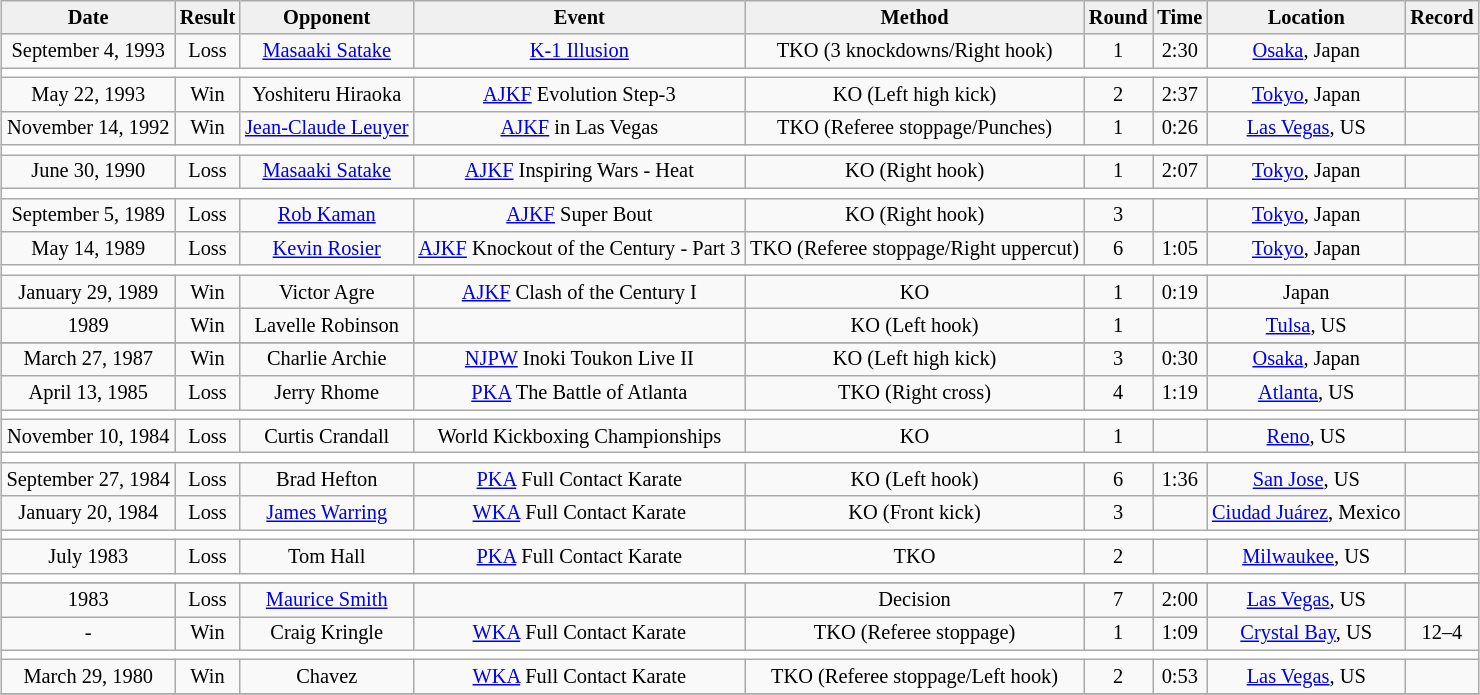<table class="wikitable" style="margin:0.5em auto; font-size:85%; text-align:center;">
<tr style="text-align:center; background:#f0f0f0;">
<td style="border-style:none none solid solid; "><strong>Date</strong></td>
<td style="border-style:none none solid solid; "><strong>Result</strong></td>
<td style="border-style:none none solid solid; "><strong>Opponent</strong></td>
<td style="border-style:none none solid solid; "><strong>Event</strong></td>
<td style="border-style:none none solid solid; "><strong>Method</strong></td>
<td style="border-style:none none solid solid; "><strong>Round</strong></td>
<td style="border-style:none none solid solid; "><strong>Time</strong></td>
<td style="border-style:none none solid solid; "><strong>Location</strong></td>
<td style="border-style:none none solid solid; "><strong>Record</strong></td>
</tr>
<tr>
<td>September 4, 1993</td>
<td>Loss</td>
<td> <a href='#'>Masaaki Satake</a></td>
<td><a href='#'>K-1 Illusion</a></td>
<td>TKO (3 knockdowns/Right hook)</td>
<td>1</td>
<td>2:30</td>
<td> <a href='#'>Osaka</a>, Japan</td>
<td></td>
</tr>
<tr>
<th style="background:white" colspan=9></th>
</tr>
<tr>
<td>May 22, 1993</td>
<td>Win</td>
<td> Yoshiteru Hiraoka</td>
<td><a href='#'>AJKF</a> Evolution Step-3</td>
<td>KO (Left high kick)</td>
<td>2</td>
<td>2:37</td>
<td> <a href='#'>Tokyo</a>, Japan</td>
<td></td>
</tr>
<tr>
<td>November 14, 1992</td>
<td>Win</td>
<td> <a href='#'>Jean-Claude Leuyer</a></td>
<td><a href='#'>AJKF</a> in Las Vegas</td>
<td>TKO (Referee stoppage/Punches)</td>
<td>1</td>
<td>0:26</td>
<td> <a href='#'>Las Vegas</a>, US</td>
<td></td>
</tr>
<tr>
<th style="background:white" colspan=9></th>
</tr>
<tr>
<td>June 30, 1990</td>
<td>Loss</td>
<td> <a href='#'>Masaaki Satake</a></td>
<td><a href='#'>AJKF</a> Inspiring Wars - Heat</td>
<td>KO (Right hook)</td>
<td>1</td>
<td>2:07</td>
<td> <a href='#'>Tokyo</a>, Japan</td>
<td></td>
</tr>
<tr>
<th style="background:white" colspan=9></th>
</tr>
<tr>
<td>September 5, 1989</td>
<td>Loss</td>
<td> <a href='#'>Rob Kaman</a></td>
<td><a href='#'>AJKF</a> Super Bout</td>
<td>KO (Right hook)</td>
<td>3</td>
<td></td>
<td> <a href='#'>Tokyo</a>, Japan</td>
<td></td>
</tr>
<tr>
<td>May 14, 1989</td>
<td>Loss</td>
<td> <a href='#'>Kevin Rosier</a></td>
<td><a href='#'>AJKF</a> Knockout of the Century - Part 3</td>
<td>TKO (Referee stoppage/Right uppercut)</td>
<td>6</td>
<td>1:05</td>
<td> <a href='#'>Tokyo</a>, Japan</td>
<td></td>
</tr>
<tr>
<th style="background:white" colspan=9></th>
</tr>
<tr>
<td>January 29, 1989</td>
<td>Win</td>
<td> Victor Agre</td>
<td><a href='#'>AJKF</a> Clash of the Century I</td>
<td>KO</td>
<td>1</td>
<td>0:19</td>
<td> Japan</td>
<td></td>
</tr>
<tr>
<td>1989</td>
<td>Win</td>
<td> Lavelle Robinson</td>
<td></td>
<td>KO (Left hook)</td>
<td>1</td>
<td></td>
<td> <a href='#'>Tulsa</a>, US</td>
<td></td>
</tr>
<tr>
</tr>
<tr>
<td>March 27, 1987</td>
<td>Win</td>
<td> Charlie Archie</td>
<td><a href='#'>NJPW</a> Inoki Toukon Live II</td>
<td>KO (Left high kick)</td>
<td>3</td>
<td>0:30</td>
<td> <a href='#'>Osaka</a>, Japan</td>
<td></td>
</tr>
<tr>
<td>April 13, 1985</td>
<td>Loss</td>
<td> Jerry Rhome</td>
<td><a href='#'>PKA</a> The Battle of Atlanta</td>
<td>TKO (Right cross)</td>
<td>4</td>
<td>1:19</td>
<td> <a href='#'>Atlanta</a>, US</td>
<td></td>
</tr>
<tr>
<th style="background:white" colspan=9></th>
</tr>
<tr>
<td>November 10, 1984</td>
<td>Loss</td>
<td> Curtis Crandall</td>
<td>World Kickboxing Championships</td>
<td>KO</td>
<td>1</td>
<td></td>
<td> <a href='#'>Reno</a>, US</td>
<td></td>
</tr>
<tr>
<th style="background:white" colspan=9></th>
</tr>
<tr>
<td>September 27, 1984</td>
<td>Loss</td>
<td> Brad Hefton</td>
<td><a href='#'>PKA</a> Full Contact Karate</td>
<td>KO (Left hook)</td>
<td>6</td>
<td>1:36</td>
<td> <a href='#'>San Jose</a>, US</td>
<td></td>
</tr>
<tr>
<td>January 20, 1984</td>
<td>Loss</td>
<td> <a href='#'>James Warring</a></td>
<td><a href='#'>WKA</a> Full Contact Karate</td>
<td>KO (Front kick)</td>
<td>3</td>
<td></td>
<td> <a href='#'>Ciudad Juárez</a>, Mexico</td>
<td></td>
</tr>
<tr>
<th style="background:white" colspan=9></th>
</tr>
<tr>
<td>July 1983</td>
<td>Loss</td>
<td> Tom Hall</td>
<td><a href='#'>PKA</a> Full Contact Karate</td>
<td>TKO</td>
<td>2</td>
<td></td>
<td> <a href='#'>Milwaukee</a>, US</td>
<td></td>
</tr>
<tr>
<th style="background:white" colspan=9></th>
</tr>
<tr>
</tr>
<tr>
<td>1983</td>
<td>Loss</td>
<td> <a href='#'>Maurice Smith</a></td>
<td></td>
<td>Decision</td>
<td>7</td>
<td>2:00</td>
<td> <a href='#'>Las Vegas</a>, US</td>
<td></td>
</tr>
<tr>
<td>-</td>
<td>Win</td>
<td> Craig Kringle</td>
<td><a href='#'>WKA</a> Full Contact Karate</td>
<td>TKO (Referee stoppage)</td>
<td>1</td>
<td>1:09</td>
<td> <a href='#'>Crystal Bay</a>, US</td>
<td>12–4</td>
</tr>
<tr>
<th style="background:white" colspan=9></th>
</tr>
<tr>
<td>March 29, 1980</td>
<td>Win</td>
<td> Chavez</td>
<td><a href='#'>WKA</a> Full Contact Karate</td>
<td>TKO (Referee stoppage/Left hook)</td>
<td>2</td>
<td>0:53</td>
<td> <a href='#'>Las Vegas</a>, US</td>
<td></td>
</tr>
<tr>
</tr>
</table>
